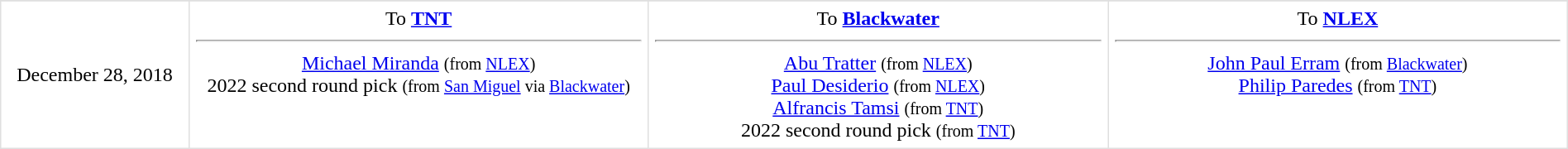<table border=1 style="border-collapse:collapse; text-align: center; width: 100%" bordercolor="#DFDFDF"  cellpadding="5">
<tr>
</tr>
<tr>
<td style="width:12%" rowspan=1>December 28, 2018</td>
<td style="width:29.3%" valign="top">To <strong><a href='#'>TNT</a></strong><hr><a href='#'>Michael Miranda</a> <small>(from <a href='#'>NLEX</a>)</small><br>2022 second round pick <small>(from <a href='#'>San Miguel</a> via <a href='#'>Blackwater</a>)</small></td>
<td style="width:29.3%" valign="top">To <strong><a href='#'>Blackwater</a></strong><hr><a href='#'>Abu Tratter</a> <small>(from <a href='#'>NLEX</a>)</small><br><a href='#'>Paul Desiderio</a> <small>(from <a href='#'>NLEX</a>)</small><br><a href='#'>Alfrancis Tamsi</a> <small>(from <a href='#'>TNT</a>)</small><br>2022 second round pick <small>(from <a href='#'>TNT</a>)</small></td>
<td style="width:29.3%" valign="top">To <strong><a href='#'>NLEX</a></strong><hr><a href='#'>John Paul Erram</a> <small>(from <a href='#'>Blackwater</a>)</small><br><a href='#'>Philip Paredes</a> <small>(from <a href='#'>TNT</a>)</small></td>
</tr>
</table>
